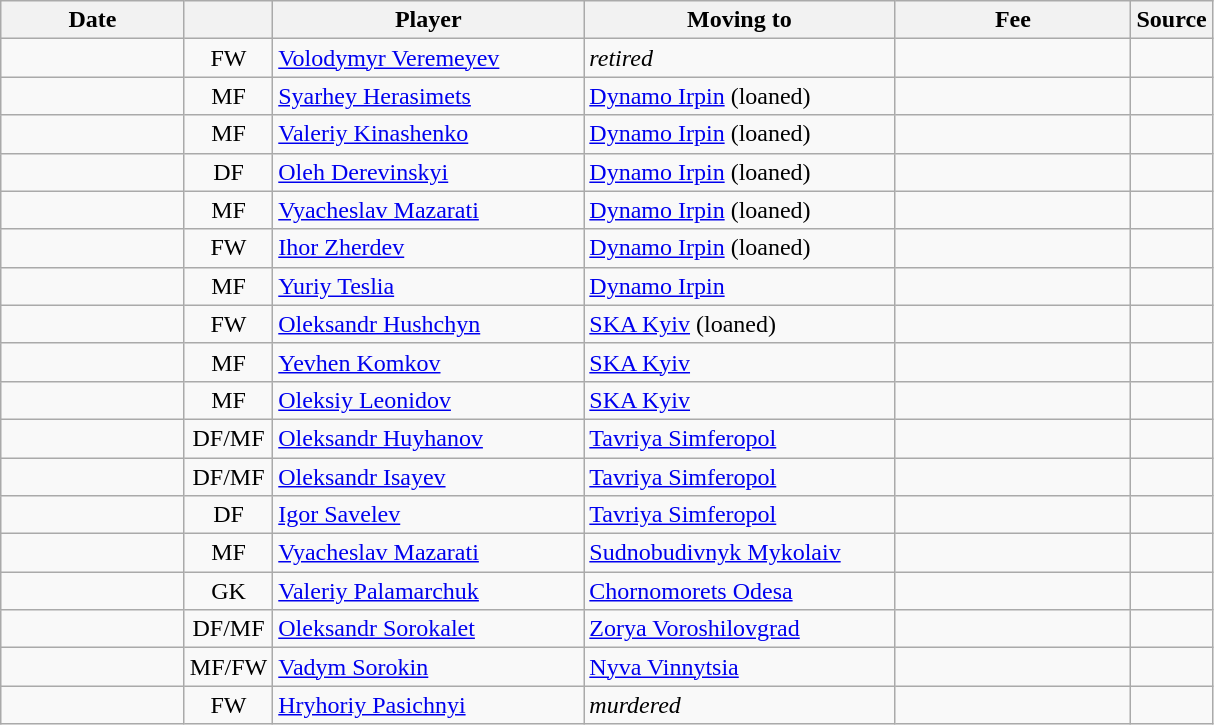<table class="wikitable sortable">
<tr>
<th style="width:115px;">Date</th>
<th style="width:30px;"></th>
<th style="width:200px;">Player</th>
<th style="width:200px;">Moving to</th>
<th style="width:150px;" class="unsortable">Fee</th>
<th style="width:20px;">Source</th>
</tr>
<tr>
<td></td>
<td style="text-align:center">FW</td>
<td><a href='#'>Volodymyr Veremeyev</a></td>
<td><em>retired</em></td>
<td></td>
<td></td>
</tr>
<tr>
<td></td>
<td style="text-align:center">MF</td>
<td><a href='#'>Syarhey Herasimets</a></td>
<td><a href='#'>Dynamo Irpin</a> (loaned)</td>
<td></td>
<td></td>
</tr>
<tr>
<td></td>
<td style="text-align:center">MF</td>
<td><a href='#'>Valeriy Kinashenko</a></td>
<td><a href='#'>Dynamo Irpin</a> (loaned)</td>
<td></td>
<td></td>
</tr>
<tr>
<td></td>
<td style="text-align:center">DF</td>
<td><a href='#'>Oleh Derevinskyi</a></td>
<td><a href='#'>Dynamo Irpin</a> (loaned)</td>
<td></td>
<td></td>
</tr>
<tr>
<td></td>
<td style="text-align:center">MF</td>
<td><a href='#'>Vyacheslav Mazarati</a></td>
<td><a href='#'>Dynamo Irpin</a> (loaned)</td>
<td></td>
<td></td>
</tr>
<tr>
<td></td>
<td style="text-align:center">FW</td>
<td><a href='#'>Ihor Zherdev</a></td>
<td><a href='#'>Dynamo Irpin</a> (loaned)</td>
<td></td>
<td></td>
</tr>
<tr>
<td></td>
<td style="text-align:center">MF</td>
<td><a href='#'>Yuriy Teslia</a></td>
<td><a href='#'>Dynamo Irpin</a></td>
<td></td>
<td></td>
</tr>
<tr>
<td></td>
<td style="text-align:center">FW</td>
<td><a href='#'>Oleksandr Hushchyn</a></td>
<td><a href='#'>SKA Kyiv</a> (loaned)</td>
<td></td>
<td></td>
</tr>
<tr>
<td></td>
<td style="text-align:center">MF</td>
<td><a href='#'>Yevhen Komkov</a></td>
<td><a href='#'>SKA Kyiv</a></td>
<td></td>
<td></td>
</tr>
<tr>
<td></td>
<td style="text-align:center">MF</td>
<td><a href='#'>Oleksiy Leonidov</a></td>
<td><a href='#'>SKA Kyiv</a></td>
<td></td>
<td></td>
</tr>
<tr>
<td></td>
<td style="text-align:center">DF/MF</td>
<td><a href='#'>Oleksandr Huyhanov</a></td>
<td><a href='#'>Tavriya Simferopol</a></td>
<td></td>
<td></td>
</tr>
<tr>
<td></td>
<td style="text-align:center">DF/MF</td>
<td><a href='#'>Oleksandr Isayev</a></td>
<td><a href='#'>Tavriya Simferopol</a></td>
<td></td>
<td></td>
</tr>
<tr>
<td></td>
<td style="text-align:center">DF</td>
<td><a href='#'>Igor Savelev</a></td>
<td><a href='#'>Tavriya Simferopol</a></td>
<td></td>
<td></td>
</tr>
<tr>
<td></td>
<td style="text-align:center">MF</td>
<td><a href='#'>Vyacheslav Mazarati</a></td>
<td><a href='#'>Sudnobudivnyk Mykolaiv</a></td>
<td></td>
<td></td>
</tr>
<tr>
<td></td>
<td style="text-align:center">GK</td>
<td><a href='#'>Valeriy Palamarchuk</a></td>
<td><a href='#'>Chornomorets Odesa</a></td>
<td></td>
<td></td>
</tr>
<tr>
<td></td>
<td style="text-align:center">DF/MF</td>
<td><a href='#'>Oleksandr Sorokalet</a></td>
<td><a href='#'>Zorya Voroshilovgrad</a></td>
<td></td>
<td></td>
</tr>
<tr>
<td></td>
<td style="text-align:center">MF/FW</td>
<td><a href='#'>Vadym Sorokin</a></td>
<td><a href='#'>Nyva Vinnytsia</a></td>
<td></td>
<td></td>
</tr>
<tr>
<td></td>
<td style="text-align:center">FW</td>
<td><a href='#'>Hryhoriy Pasichnyi</a></td>
<td><em>murdered</em></td>
<td></td>
<td></td>
</tr>
</table>
